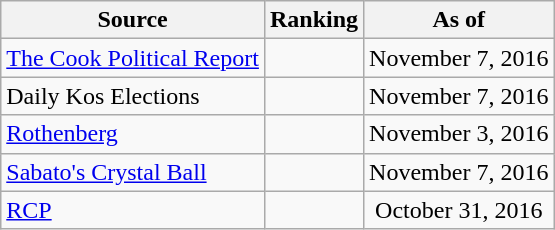<table class="wikitable" style="text-align:center">
<tr>
<th>Source</th>
<th>Ranking</th>
<th>As of</th>
</tr>
<tr>
<td align=left><a href='#'>The Cook Political Report</a></td>
<td></td>
<td>November 7, 2016</td>
</tr>
<tr>
<td align=left>Daily Kos Elections</td>
<td></td>
<td>November 7, 2016</td>
</tr>
<tr>
<td align=left><a href='#'>Rothenberg</a></td>
<td></td>
<td>November 3, 2016</td>
</tr>
<tr>
<td align=left><a href='#'>Sabato's Crystal Ball</a></td>
<td></td>
<td>November 7, 2016</td>
</tr>
<tr>
<td align="left"><a href='#'>RCP</a></td>
<td></td>
<td>October 31, 2016</td>
</tr>
</table>
